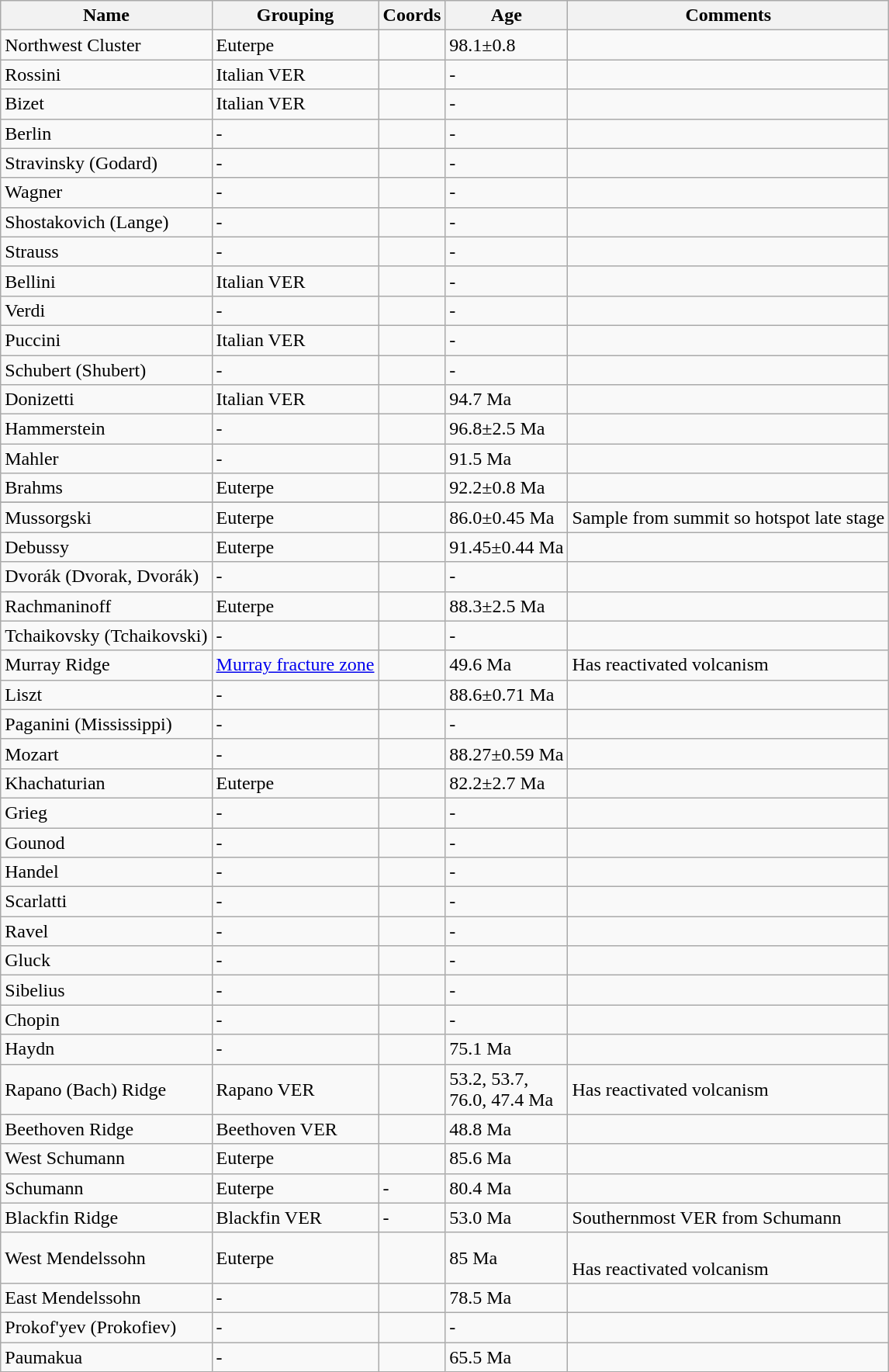<table class="wikitable sortable">
<tr>
<th>Name</th>
<th>Grouping</th>
<th>Coords</th>
<th>Age</th>
<th class="unsortable">Comments</th>
</tr>
<tr>
<td>Northwest Cluster</td>
<td>Euterpe</td>
<td></td>
<td>98.1±0.8 </td>
<td></td>
</tr>
<tr>
<td>Rossini</td>
<td>Italian VER</td>
<td></td>
<td>-</td>
<td></td>
</tr>
<tr>
<td>Bizet</td>
<td>Italian VER</td>
<td></td>
<td>-</td>
<td></td>
</tr>
<tr>
<td>Berlin</td>
<td>-</td>
<td></td>
<td>-</td>
<td></td>
</tr>
<tr>
<td>Stravinsky (Godard)</td>
<td>-</td>
<td></td>
<td>-</td>
<td></td>
</tr>
<tr>
<td>Wagner</td>
<td>-</td>
<td></td>
<td>-</td>
<td></td>
</tr>
<tr>
<td>Shostakovich (Lange)</td>
<td>-</td>
<td></td>
<td>-</td>
<td></td>
</tr>
<tr>
<td>Strauss</td>
<td>-</td>
<td></td>
<td>-</td>
<td></td>
</tr>
<tr>
<td>Bellini</td>
<td>Italian VER</td>
<td></td>
<td>-</td>
<td></td>
</tr>
<tr>
<td>Verdi</td>
<td>-</td>
<td></td>
<td>-</td>
<td></td>
</tr>
<tr>
<td>Puccini</td>
<td>Italian VER</td>
<td></td>
<td>-</td>
<td></td>
</tr>
<tr>
<td>Schubert (Shubert)</td>
<td>-</td>
<td></td>
<td>-</td>
<td></td>
</tr>
<tr>
<td>Donizetti</td>
<td>Italian VER</td>
<td></td>
<td>94.7 Ma</td>
<td></td>
</tr>
<tr>
<td>Hammerstein</td>
<td>-</td>
<td></td>
<td>96.8±2.5 Ma</td>
<td></td>
</tr>
<tr>
<td>Mahler</td>
<td>-</td>
<td></td>
<td>91.5 Ma</td>
<td></td>
</tr>
<tr>
<td>Brahms</td>
<td>Euterpe</td>
<td></td>
<td>92.2±0.8 Ma</td>
<td></td>
</tr>
<tr>
</tr>
<tr>
<td>Mussorgski</td>
<td>Euterpe</td>
<td></td>
<td>86.0±0.45 Ma</td>
<td>Sample from summit so hotspot late stage</td>
</tr>
<tr>
<td>Debussy</td>
<td>Euterpe</td>
<td></td>
<td>91.45±0.44 Ma</td>
<td></td>
</tr>
<tr>
<td>Dvorák (Dvorak, Dvorák)</td>
<td>-</td>
<td></td>
<td>-</td>
<td></td>
</tr>
<tr>
<td>Rachmaninoff</td>
<td>Euterpe</td>
<td></td>
<td>88.3±2.5 Ma</td>
<td></td>
</tr>
<tr>
<td>Tchaikovsky (Tchaikovski)</td>
<td>-</td>
<td></td>
<td>-</td>
<td></td>
</tr>
<tr>
<td>Murray Ridge</td>
<td><a href='#'>Murray fracture zone</a></td>
<td></td>
<td>49.6 Ma</td>
<td> Has reactivated volcanism</td>
</tr>
<tr>
<td>Liszt</td>
<td>-</td>
<td></td>
<td>88.6±0.71 Ma</td>
<td></td>
</tr>
<tr>
<td>Paganini (Mississippi)</td>
<td>-</td>
<td></td>
<td>-</td>
<td></td>
</tr>
<tr>
<td>Mozart</td>
<td>-</td>
<td></td>
<td>88.27±0.59 Ma</td>
<td></td>
</tr>
<tr>
<td>Khachaturian</td>
<td>Euterpe</td>
<td></td>
<td>82.2±2.7 Ma</td>
<td></td>
</tr>
<tr>
<td>Grieg</td>
<td>-</td>
<td></td>
<td>-</td>
<td></td>
</tr>
<tr>
<td>Gounod</td>
<td>-</td>
<td></td>
<td>-</td>
<td></td>
</tr>
<tr>
<td>Handel</td>
<td>-</td>
<td></td>
<td>-</td>
<td></td>
</tr>
<tr>
<td>Scarlatti</td>
<td>-</td>
<td></td>
<td>-</td>
<td></td>
</tr>
<tr>
<td>Ravel</td>
<td>-</td>
<td></td>
<td>-</td>
<td></td>
</tr>
<tr>
<td>Gluck</td>
<td>-</td>
<td></td>
<td>-</td>
<td></td>
</tr>
<tr>
<td>Sibelius</td>
<td>-</td>
<td></td>
<td>-</td>
<td></td>
</tr>
<tr>
<td>Chopin</td>
<td>-</td>
<td></td>
<td>-</td>
<td></td>
</tr>
<tr>
<td>Haydn</td>
<td>-</td>
<td></td>
<td>75.1 Ma</td>
<td></td>
</tr>
<tr>
<td>Rapano (Bach) Ridge</td>
<td>Rapano VER</td>
<td></td>
<td>53.2, 53.7,<br>76.0, 47.4 Ma</td>
<td> Has reactivated volcanism</td>
</tr>
<tr>
<td>Beethoven Ridge</td>
<td>Beethoven VER</td>
<td></td>
<td>48.8 Ma</td>
<td></td>
</tr>
<tr>
<td>West Schumann</td>
<td>Euterpe</td>
<td></td>
<td>85.6 Ma</td>
<td></td>
</tr>
<tr>
<td>Schumann</td>
<td>Euterpe</td>
<td>-</td>
<td>80.4 Ma</td>
<td></td>
</tr>
<tr>
<td>Blackfin Ridge</td>
<td>Blackfin VER</td>
<td>-</td>
<td>53.0 Ma</td>
<td>Southernmost VER from Schumann</td>
</tr>
<tr>
<td>West Mendelssohn</td>
<td>Euterpe</td>
<td></td>
<td>85 Ma</td>
<td><br> Has reactivated volcanism</td>
</tr>
<tr>
<td>East Mendelssohn</td>
<td>-</td>
<td></td>
<td>78.5 Ma</td>
<td></td>
</tr>
<tr>
<td>Prokof'yev (Prokofiev)</td>
<td>-</td>
<td></td>
<td>-</td>
<td></td>
</tr>
<tr>
<td>Paumakua</td>
<td>-</td>
<td></td>
<td>65.5 Ma</td>
<td></td>
</tr>
</table>
